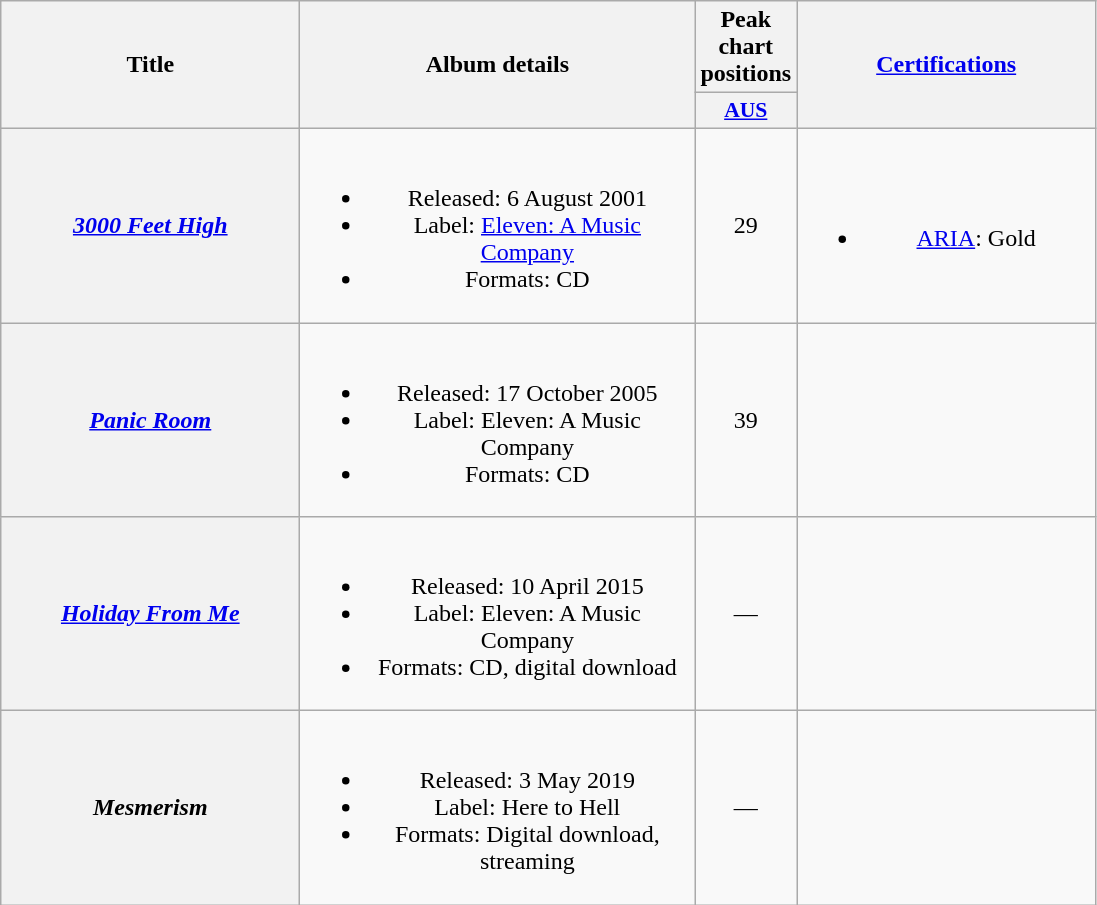<table class="wikitable plainrowheaders" style="text-align:center;" border="1">
<tr>
<th scope="col" rowspan="2" style="width:12em;">Title</th>
<th scope="col" rowspan="2" style="width:16em;">Album details</th>
<th scope="col" colspan="1">Peak chart positions</th>
<th scope="col" rowspan="2" style="width:12em;"><a href='#'>Certifications</a></th>
</tr>
<tr>
<th scope="col" style="width:3em;font-size:90%;"><a href='#'>AUS</a><br></th>
</tr>
<tr>
<th scope="row"><em><a href='#'>3000 Feet High</a></em></th>
<td><br><ul><li>Released: 6 August 2001</li><li>Label: <a href='#'>Eleven: A Music Company</a></li><li>Formats: CD</li></ul></td>
<td>29</td>
<td><br><ul><li><a href='#'>ARIA</a>: Gold</li></ul></td>
</tr>
<tr>
<th scope="row"><em><a href='#'>Panic Room</a></em></th>
<td><br><ul><li>Released: 17 October 2005</li><li>Label: Eleven: A Music Company</li><li>Formats: CD</li></ul></td>
<td>39</td>
<td></td>
</tr>
<tr>
<th scope="row"><em><a href='#'>Holiday From Me</a></em></th>
<td><br><ul><li>Released: 10 April 2015</li><li>Label: Eleven: A Music Company</li><li>Formats: CD, digital download</li></ul></td>
<td>—</td>
<td></td>
</tr>
<tr>
<th scope="row"><em>Mesmerism</em></th>
<td><br><ul><li>Released: 3 May 2019</li><li>Label: Here to Hell</li><li>Formats: Digital download, streaming</li></ul></td>
<td>—</td>
<td></td>
</tr>
</table>
